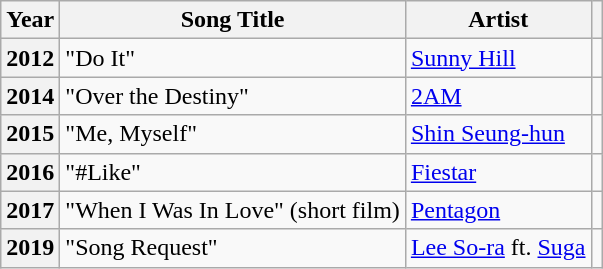<table class="wikitable plainrowheaders sortable">
<tr>
<th scope="col">Year</th>
<th scope="col">Song Title</th>
<th scope="col">Artist</th>
<th scope="col" class="unsortable"></th>
</tr>
<tr>
<th scope="row">2012</th>
<td>"Do It"</td>
<td><a href='#'>Sunny Hill</a></td>
<td></td>
</tr>
<tr>
<th scope="row">2014</th>
<td>"Over the Destiny"</td>
<td><a href='#'>2AM</a></td>
<td style="text-align:center"></td>
</tr>
<tr>
<th scope="row">2015</th>
<td>"Me, Myself"</td>
<td><a href='#'>Shin Seung-hun</a></td>
<td style="text-align:center"></td>
</tr>
<tr>
<th scope="row">2016</th>
<td>"#Like"</td>
<td><a href='#'>Fiestar</a></td>
<td style="text-align:center"></td>
</tr>
<tr>
<th scope="row">2017</th>
<td>"When I Was In Love" (short film)</td>
<td><a href='#'>Pentagon</a></td>
<td style="text-align:center"></td>
</tr>
<tr>
<th scope="row">2019</th>
<td>"Song Request"</td>
<td><a href='#'>Lee So-ra</a> ft. <a href='#'>Suga</a></td>
<td style="text-align:center"></td>
</tr>
</table>
